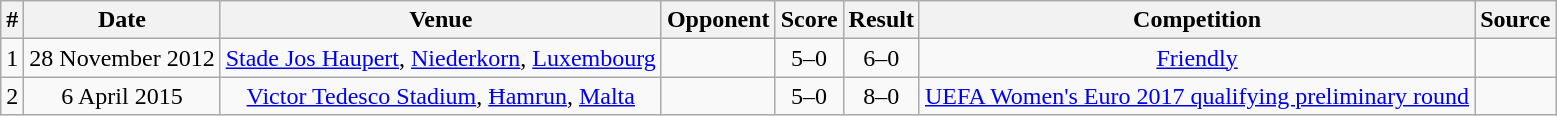<table class="wikitable" style="text-align:center;">
<tr>
<th>#</th>
<th>Date</th>
<th>Venue</th>
<th>Opponent</th>
<th>Score</th>
<th>Result</th>
<th>Competition</th>
<th>Source</th>
</tr>
<tr>
<td>1</td>
<td>28 November 2012</td>
<td><a href='#'>Stade Jos Haupert</a>, <a href='#'>Niederkorn</a>, <a href='#'>Luxembourg</a></td>
<td></td>
<td>5–0</td>
<td>6–0</td>
<td><a href='#'>Friendly</a></td>
<td></td>
</tr>
<tr>
<td>2</td>
<td>6 April 2015</td>
<td><a href='#'>Victor Tedesco Stadium</a>, <a href='#'>Ħamrun</a>, <a href='#'>Malta</a></td>
<td></td>
<td>5–0</td>
<td>8–0</td>
<td><a href='#'>UEFA Women's Euro 2017 qualifying preliminary round</a></td>
<td></td>
</tr>
</table>
